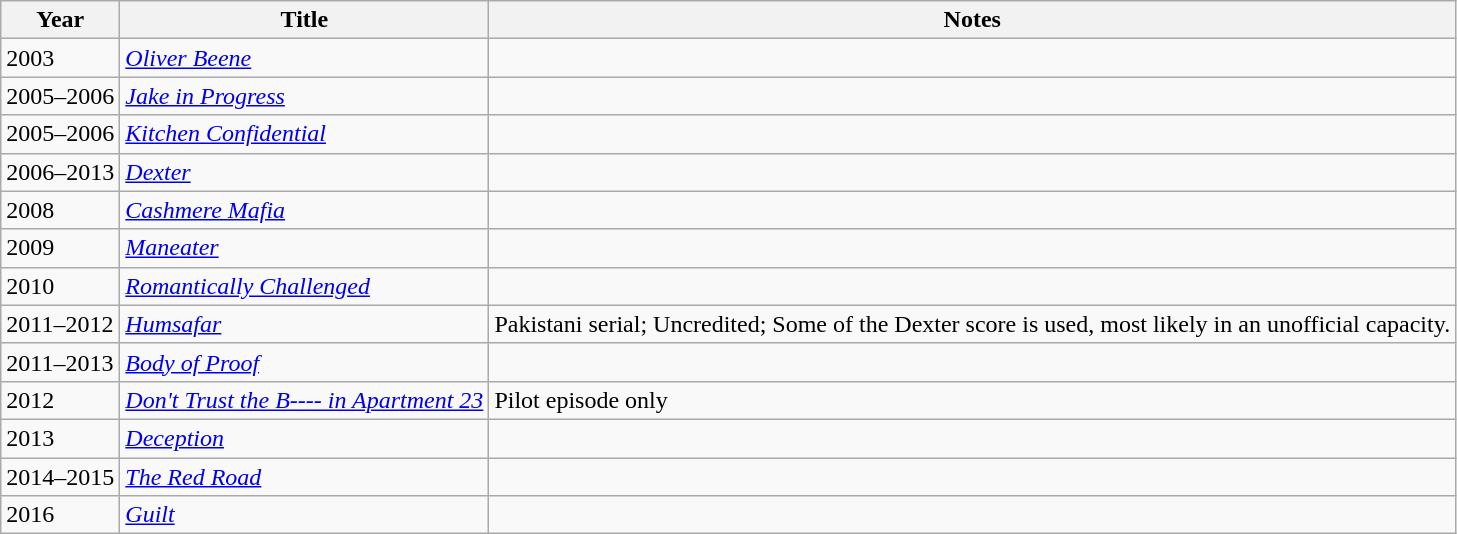<table class="wikitable sortable">
<tr>
<th>Year</th>
<th>Title</th>
<th class="unsortable">Notes</th>
</tr>
<tr>
<td>2003</td>
<td><em><a href='#'>Oliver Beene</a></em></td>
<td></td>
</tr>
<tr>
<td>2005–2006</td>
<td><em><a href='#'>Jake in Progress</a></em></td>
<td></td>
</tr>
<tr>
<td>2005–2006</td>
<td><em><a href='#'>Kitchen Confidential</a></em></td>
<td></td>
</tr>
<tr>
<td>2006–2013</td>
<td><em><a href='#'>Dexter</a></em></td>
<td></td>
</tr>
<tr>
<td>2008</td>
<td><em><a href='#'>Cashmere Mafia</a></em></td>
<td></td>
</tr>
<tr>
<td>2009</td>
<td><em><a href='#'>Maneater</a></em></td>
<td></td>
</tr>
<tr>
<td>2010</td>
<td><em><a href='#'>Romantically Challenged</a></em></td>
<td></td>
</tr>
<tr>
<td>2011–2012</td>
<td><em><a href='#'>Humsafar</a></em></td>
<td>Pakistani serial; Uncredited; Some of the Dexter score is used, most likely in an unofficial capacity.</td>
</tr>
<tr>
<td>2011–2013</td>
<td><em><a href='#'>Body of Proof</a></em></td>
<td></td>
</tr>
<tr>
<td>2012</td>
<td><em><a href='#'>Don't Trust the B---- in Apartment 23</a></em></td>
<td>Pilot episode only</td>
</tr>
<tr>
<td>2013</td>
<td><em><a href='#'>Deception</a></em></td>
<td></td>
</tr>
<tr>
<td>2014–2015</td>
<td><em><a href='#'>The Red Road</a></em></td>
<td></td>
</tr>
<tr>
<td>2016</td>
<td><em><a href='#'>Guilt</a></em></td>
<td></td>
</tr>
</table>
